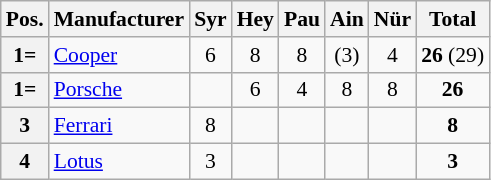<table class="wikitable" style="font-size: 90%;">
<tr>
<th>Pos.</th>
<th>Manufacturer</th>
<th>Syr</th>
<th>Hey</th>
<th>Pau</th>
<th>Ain</th>
<th>Nür</th>
<th>Total</th>
</tr>
<tr>
<th>1=</th>
<td> <a href='#'>Cooper</a></td>
<td align=center>6</td>
<td align=center>8</td>
<td align=center>8</td>
<td align=center>(3)</td>
<td align=center>4</td>
<td align=center><strong>26</strong> (29)</td>
</tr>
<tr>
<th>1=</th>
<td> <a href='#'>Porsche</a></td>
<td></td>
<td align=center>6</td>
<td align=center>4</td>
<td align=center>8</td>
<td align=center>8</td>
<td align=center><strong>26</strong></td>
</tr>
<tr>
<th>3</th>
<td> <a href='#'>Ferrari</a></td>
<td align=center>8</td>
<td></td>
<td></td>
<td></td>
<td></td>
<td align=center><strong>8</strong></td>
</tr>
<tr>
<th>4</th>
<td> <a href='#'>Lotus</a></td>
<td align=center>3</td>
<td></td>
<td></td>
<td></td>
<td></td>
<td align=center><strong>3</strong></td>
</tr>
</table>
